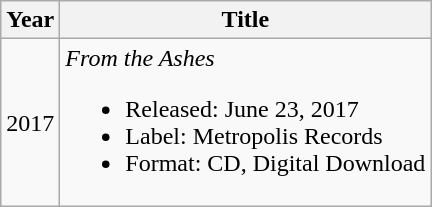<table class="wikitable">
<tr>
<th rowspan="1">Year</th>
<th rowspan="1">Title</th>
</tr>
<tr>
<td>2017</td>
<td><em>From the Ashes</em><br><ul><li>Released: June 23, 2017</li><li>Label: Metropolis Records</li><li>Format: CD, Digital Download</li></ul></td>
</tr>
</table>
